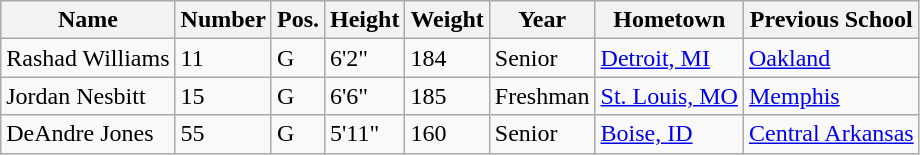<table class="wikitable sortable" border="1">
<tr>
<th>Name</th>
<th>Number</th>
<th>Pos.</th>
<th>Height</th>
<th>Weight</th>
<th>Year</th>
<th>Hometown</th>
<th class="unsortable">Previous School</th>
</tr>
<tr>
<td>Rashad Williams</td>
<td>11</td>
<td>G</td>
<td>6'2"</td>
<td>184</td>
<td>Senior</td>
<td><a href='#'>Detroit, MI</a></td>
<td><a href='#'>Oakland</a></td>
</tr>
<tr>
<td>Jordan Nesbitt</td>
<td>15</td>
<td>G</td>
<td>6'6"</td>
<td>185</td>
<td>Freshman</td>
<td><a href='#'>St. Louis, MO</a></td>
<td><a href='#'>Memphis</a></td>
</tr>
<tr>
<td>DeAndre Jones</td>
<td>55</td>
<td>G</td>
<td>5'11"</td>
<td>160</td>
<td>Senior</td>
<td><a href='#'>Boise, ID</a></td>
<td><a href='#'>Central Arkansas</a></td>
</tr>
</table>
